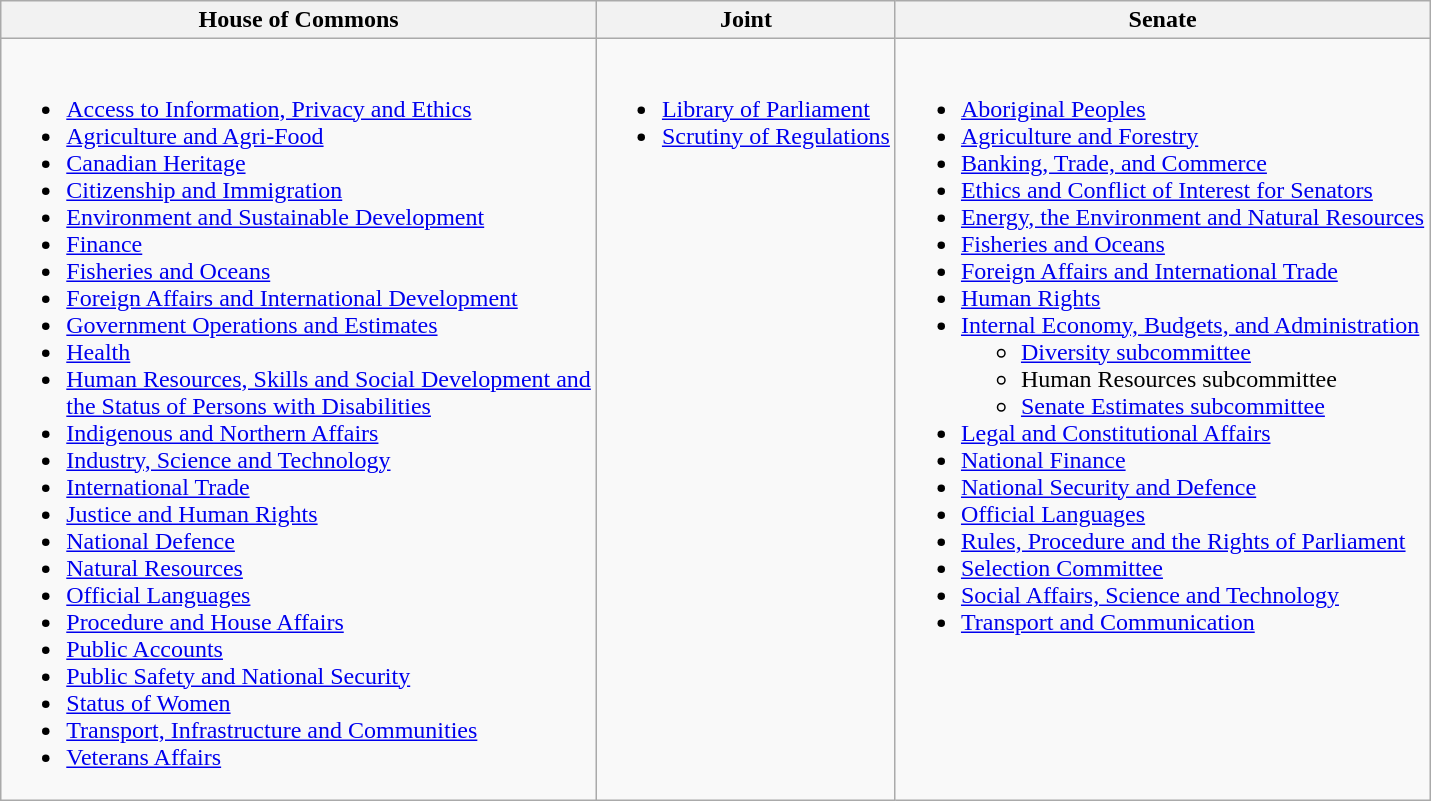<table class=wikitable>
<tr>
<th>House of Commons</th>
<th>Joint </th>
<th>Senate</th>
</tr>
<tr valign=top>
<td><br><ul><li><a href='#'>Access to Information, Privacy and Ethics</a></li><li><a href='#'>Agriculture and Agri-Food</a></li><li><a href='#'>Canadian Heritage</a></li><li><a href='#'>Citizenship and Immigration</a></li><li><a href='#'>Environment and Sustainable Development</a></li><li><a href='#'>Finance</a></li><li><a href='#'>Fisheries and Oceans</a></li><li><a href='#'>Foreign Affairs and International Development</a></li><li><a href='#'>Government Operations and Estimates</a></li><li><a href='#'>Health</a></li><li><a href='#'>Human Resources, Skills and Social Development and<br>the Status of Persons with Disabilities</a></li><li><a href='#'>Indigenous and Northern Affairs</a></li><li><a href='#'>Industry, Science and Technology</a></li><li><a href='#'>International Trade</a></li><li><a href='#'>Justice and Human Rights</a></li><li><a href='#'>National Defence</a></li><li><a href='#'>Natural Resources</a></li><li><a href='#'>Official Languages</a></li><li><a href='#'>Procedure and House Affairs</a></li><li><a href='#'>Public Accounts</a></li><li><a href='#'>Public Safety and National Security</a></li><li><a href='#'>Status of Women</a></li><li><a href='#'>Transport, Infrastructure and Communities</a></li><li><a href='#'>Veterans Affairs</a></li></ul></td>
<td><br><ul><li><a href='#'>Library of Parliament</a></li><li><a href='#'>Scrutiny of Regulations</a></li></ul></td>
<td><br><ul><li><a href='#'>Aboriginal Peoples</a></li><li><a href='#'>Agriculture and Forestry</a></li><li><a href='#'>Banking, Trade, and Commerce</a></li><li><a href='#'>Ethics and Conflict of Interest for Senators</a></li><li><a href='#'>Energy, the Environment and Natural Resources</a></li><li><a href='#'>Fisheries and Oceans</a></li><li><a href='#'>Foreign Affairs and International Trade</a></li><li><a href='#'>Human Rights</a></li><li><a href='#'>Internal Economy, Budgets, and Administration</a><ul><li><a href='#'>Diversity subcommittee</a></li><li>Human Resources subcommittee</li><li><a href='#'>Senate Estimates subcommittee</a></li></ul></li><li><a href='#'>Legal and Constitutional Affairs</a></li><li><a href='#'>National Finance</a></li><li><a href='#'>National Security and Defence</a></li><li><a href='#'>Official Languages</a></li><li><a href='#'>Rules, Procedure and the Rights of Parliament</a></li><li><a href='#'>Selection Committee</a></li><li><a href='#'>Social Affairs, Science and Technology</a></li><li><a href='#'>Transport and Communication</a></li></ul></td>
</tr>
</table>
